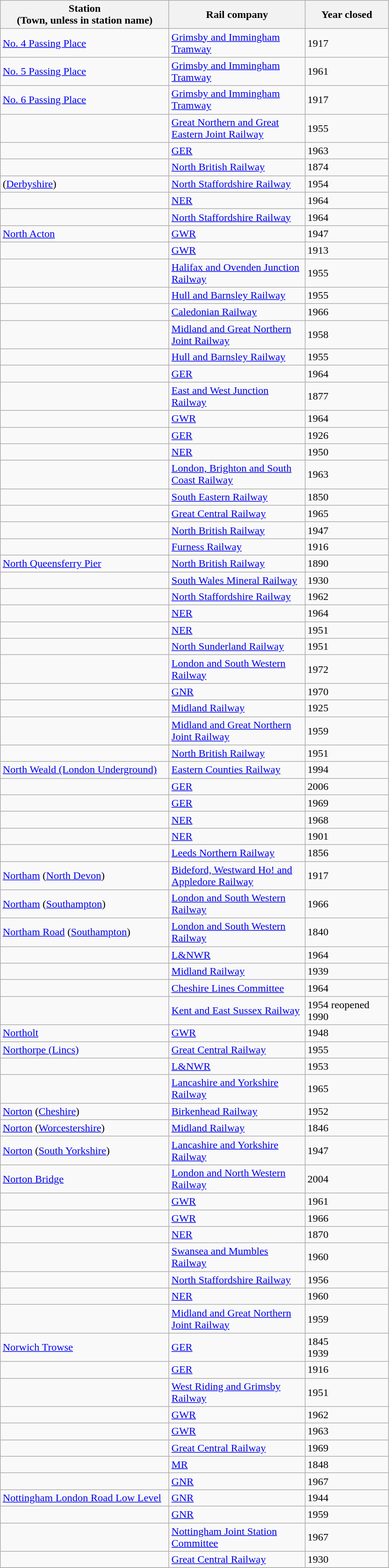<table class="wikitable sortable">
<tr>
<th style="width:250px">Station<br>(Town, unless in station name)</th>
<th style="width:200px">Rail company</th>
<th style="width:120px">Year closed</th>
</tr>
<tr>
<td><a href='#'>No. 4 Passing Place</a></td>
<td><a href='#'>Grimsby and Immingham Tramway</a></td>
<td>1917</td>
</tr>
<tr>
<td><a href='#'>No. 5 Passing Place</a></td>
<td><a href='#'>Grimsby and Immingham Tramway</a></td>
<td>1961</td>
</tr>
<tr>
<td><a href='#'>No. 6 Passing Place</a></td>
<td><a href='#'>Grimsby and Immingham Tramway</a></td>
<td>1917</td>
</tr>
<tr>
<td></td>
<td><a href='#'>Great Northern and Great Eastern Joint Railway</a></td>
<td>1955</td>
</tr>
<tr>
<td></td>
<td><a href='#'>GER</a></td>
<td>1963</td>
</tr>
<tr>
<td></td>
<td><a href='#'>North British Railway</a></td>
<td>1874</td>
</tr>
<tr>
<td> (<a href='#'>Derbyshire</a>)</td>
<td><a href='#'>North Staffordshire Railway</a></td>
<td>1954</td>
</tr>
<tr>
<td></td>
<td><a href='#'>NER</a></td>
<td>1964</td>
</tr>
<tr>
<td></td>
<td><a href='#'>North Staffordshire Railway</a></td>
<td>1964</td>
</tr>
<tr>
<td><a href='#'>North Acton</a></td>
<td><a href='#'>GWR</a></td>
<td>1947</td>
</tr>
<tr>
<td></td>
<td><a href='#'>GWR</a></td>
<td>1913</td>
</tr>
<tr>
<td></td>
<td><a href='#'>Halifax and Ovenden Junction Railway</a></td>
<td>1955</td>
</tr>
<tr>
<td></td>
<td><a href='#'>Hull and Barnsley Railway</a></td>
<td>1955</td>
</tr>
<tr>
<td></td>
<td><a href='#'>Caledonian Railway</a></td>
<td>1966</td>
</tr>
<tr>
<td></td>
<td><a href='#'>Midland and Great Northern Joint Railway</a></td>
<td>1958</td>
</tr>
<tr>
<td></td>
<td><a href='#'>Hull and Barnsley Railway</a></td>
<td>1955</td>
</tr>
<tr>
<td></td>
<td><a href='#'>GER</a></td>
<td>1964</td>
</tr>
<tr>
<td></td>
<td><a href='#'>East and West Junction Railway</a></td>
<td>1877</td>
</tr>
<tr>
<td></td>
<td><a href='#'>GWR</a></td>
<td>1964</td>
</tr>
<tr>
<td></td>
<td><a href='#'>GER</a></td>
<td>1926</td>
</tr>
<tr>
<td></td>
<td><a href='#'>NER</a></td>
<td>1950</td>
</tr>
<tr>
<td></td>
<td><a href='#'>London, Brighton and South Coast Railway</a></td>
<td>1963</td>
</tr>
<tr>
<td></td>
<td><a href='#'>South Eastern Railway</a></td>
<td>1850</td>
</tr>
<tr>
<td></td>
<td><a href='#'>Great Central Railway</a></td>
<td>1965</td>
</tr>
<tr>
<td></td>
<td><a href='#'>North British Railway</a></td>
<td>1947</td>
</tr>
<tr>
<td></td>
<td><a href='#'>Furness Railway</a></td>
<td>1916</td>
</tr>
<tr>
<td><a href='#'>North Queensferry Pier</a></td>
<td><a href='#'>North British Railway</a></td>
<td>1890</td>
</tr>
<tr>
<td></td>
<td><a href='#'>South Wales Mineral Railway</a></td>
<td>1930</td>
</tr>
<tr>
<td></td>
<td><a href='#'>North Staffordshire Railway</a></td>
<td>1962</td>
</tr>
<tr>
<td></td>
<td><a href='#'>NER</a></td>
<td>1964</td>
</tr>
<tr>
<td></td>
<td><a href='#'>NER</a></td>
<td>1951</td>
</tr>
<tr>
<td></td>
<td><a href='#'>North Sunderland Railway</a></td>
<td>1951</td>
</tr>
<tr>
<td></td>
<td><a href='#'>London and South Western Railway</a></td>
<td>1972</td>
</tr>
<tr>
<td></td>
<td><a href='#'>GNR</a></td>
<td>1970</td>
</tr>
<tr>
<td></td>
<td><a href='#'>Midland Railway</a></td>
<td>1925</td>
</tr>
<tr>
<td></td>
<td><a href='#'>Midland and Great Northern Joint Railway</a></td>
<td>1959</td>
</tr>
<tr>
<td></td>
<td><a href='#'>North British Railway</a></td>
<td>1951</td>
</tr>
<tr>
<td><a href='#'>North Weald (London Underground)</a></td>
<td><a href='#'>Eastern Counties Railway</a></td>
<td>1994</td>
</tr>
<tr>
<td></td>
<td><a href='#'>GER</a></td>
<td>2006</td>
</tr>
<tr>
<td></td>
<td><a href='#'>GER</a></td>
<td>1969</td>
</tr>
<tr>
<td></td>
<td><a href='#'>NER</a></td>
<td>1968</td>
</tr>
<tr>
<td></td>
<td><a href='#'>NER</a></td>
<td>1901</td>
</tr>
<tr>
<td></td>
<td><a href='#'>Leeds Northern Railway</a></td>
<td>1856</td>
</tr>
<tr>
<td><a href='#'>Northam</a> (<a href='#'>North Devon</a>)</td>
<td><a href='#'>Bideford, Westward Ho! and Appledore Railway</a></td>
<td>1917</td>
</tr>
<tr>
<td><a href='#'>Northam</a> (<a href='#'>Southampton</a>)</td>
<td><a href='#'>London and South Western Railway</a></td>
<td>1966</td>
</tr>
<tr>
<td><a href='#'>Northam Road</a> (<a href='#'>Southampton</a>)</td>
<td><a href='#'>London and South Western Railway</a></td>
<td>1840</td>
</tr>
<tr>
<td></td>
<td><a href='#'>L&NWR</a></td>
<td>1964</td>
</tr>
<tr>
<td></td>
<td><a href='#'>Midland Railway</a></td>
<td>1939</td>
</tr>
<tr>
<td></td>
<td><a href='#'>Cheshire Lines Committee</a></td>
<td>1964</td>
</tr>
<tr>
<td></td>
<td><a href='#'>Kent and East Sussex Railway</a></td>
<td>1954 reopened 1990</td>
</tr>
<tr>
<td><a href='#'>Northolt</a></td>
<td><a href='#'>GWR</a></td>
<td>1948</td>
</tr>
<tr>
<td><a href='#'>Northorpe (Lincs)</a></td>
<td><a href='#'>Great Central Railway</a></td>
<td>1955</td>
</tr>
<tr>
<td></td>
<td><a href='#'>L&NWR</a></td>
<td>1953</td>
</tr>
<tr>
<td></td>
<td><a href='#'>Lancashire and Yorkshire Railway</a></td>
<td>1965</td>
</tr>
<tr>
<td><a href='#'>Norton</a> (<a href='#'>Cheshire</a>)</td>
<td><a href='#'>Birkenhead Railway</a></td>
<td>1952</td>
</tr>
<tr>
<td><a href='#'>Norton</a> (<a href='#'>Worcestershire</a>)</td>
<td><a href='#'>Midland Railway</a></td>
<td>1846</td>
</tr>
<tr>
<td><a href='#'>Norton</a> (<a href='#'>South Yorkshire</a>)</td>
<td><a href='#'>Lancashire and Yorkshire Railway</a></td>
<td>1947</td>
</tr>
<tr>
<td><a href='#'>Norton Bridge</a></td>
<td><a href='#'>London and North Western Railway</a></td>
<td>2004</td>
</tr>
<tr>
<td></td>
<td><a href='#'>GWR</a></td>
<td>1961</td>
</tr>
<tr>
<td></td>
<td><a href='#'>GWR</a></td>
<td>1966</td>
</tr>
<tr>
<td></td>
<td><a href='#'>NER</a></td>
<td>1870</td>
</tr>
<tr>
<td></td>
<td><a href='#'>Swansea and Mumbles Railway</a></td>
<td>1960</td>
</tr>
<tr>
<td></td>
<td><a href='#'>North Staffordshire Railway</a></td>
<td>1956</td>
</tr>
<tr>
<td></td>
<td><a href='#'>NER</a></td>
<td>1960</td>
</tr>
<tr>
<td></td>
<td><a href='#'>Midland and Great Northern Joint Railway</a></td>
<td>1959</td>
</tr>
<tr>
<td><a href='#'>Norwich Trowse</a></td>
<td><a href='#'>GER</a></td>
<td>1845<br>1939</td>
</tr>
<tr>
<td></td>
<td><a href='#'>GER</a></td>
<td>1916</td>
</tr>
<tr>
<td></td>
<td><a href='#'>West Riding and Grimsby Railway</a></td>
<td>1951</td>
</tr>
<tr>
<td></td>
<td><a href='#'>GWR</a></td>
<td>1962</td>
</tr>
<tr>
<td></td>
<td><a href='#'>GWR</a></td>
<td>1963</td>
</tr>
<tr>
<td></td>
<td><a href='#'>Great Central Railway</a></td>
<td>1969</td>
</tr>
<tr>
<td></td>
<td><a href='#'>MR</a></td>
<td>1848</td>
</tr>
<tr>
<td></td>
<td><a href='#'>GNR</a></td>
<td>1967</td>
</tr>
<tr>
<td><a href='#'>Nottingham London Road Low Level</a></td>
<td><a href='#'>GNR</a></td>
<td>1944</td>
</tr>
<tr>
<td></td>
<td><a href='#'>GNR</a></td>
<td>1959</td>
</tr>
<tr>
<td></td>
<td><a href='#'>Nottingham Joint Station Committee</a></td>
<td>1967</td>
</tr>
<tr>
<td></td>
<td><a href='#'>Great Central Railway</a></td>
<td>1930</td>
</tr>
<tr>
</tr>
</table>
